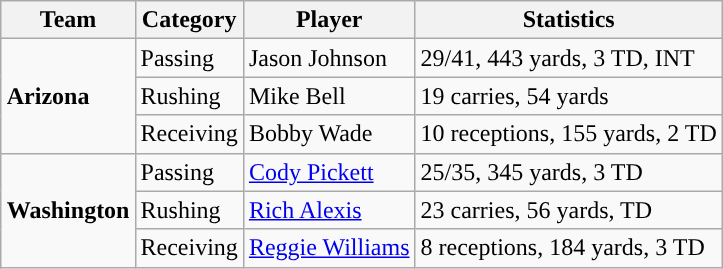<table class="wikitable" style="float: right;">
<tr>
<th>Team</th>
<th>Category</th>
<th>Player</th>
<th>Statistics</th>
</tr>
<tr>
<td rowspan=3><strong>Arizona</strong></td>
<td>Passing</td>
<td>Jason Johnson</td>
<td>29/41, 443 yards, 3 TD, INT</td>
</tr>
<tr>
<td>Rushing</td>
<td>Mike Bell</td>
<td>19 carries, 54 yards</td>
</tr>
<tr>
<td>Receiving</td>
<td>Bobby Wade</td>
<td>10 receptions, 155 yards, 2 TD</td>
</tr>
<tr>
<td rowspan=3><strong>Washington</strong></td>
<td>Passing</td>
<td><a href='#'>Cody Pickett</a></td>
<td>25/35, 345 yards, 3 TD</td>
</tr>
<tr>
<td>Rushing</td>
<td><a href='#'>Rich Alexis</a></td>
<td>23 carries, 56 yards, TD</td>
</tr>
<tr>
<td>Receiving</td>
<td><a href='#'>Reggie Williams</a></td>
<td>8 receptions, 184 yards, 3 TD</td>
</tr>
</table>
